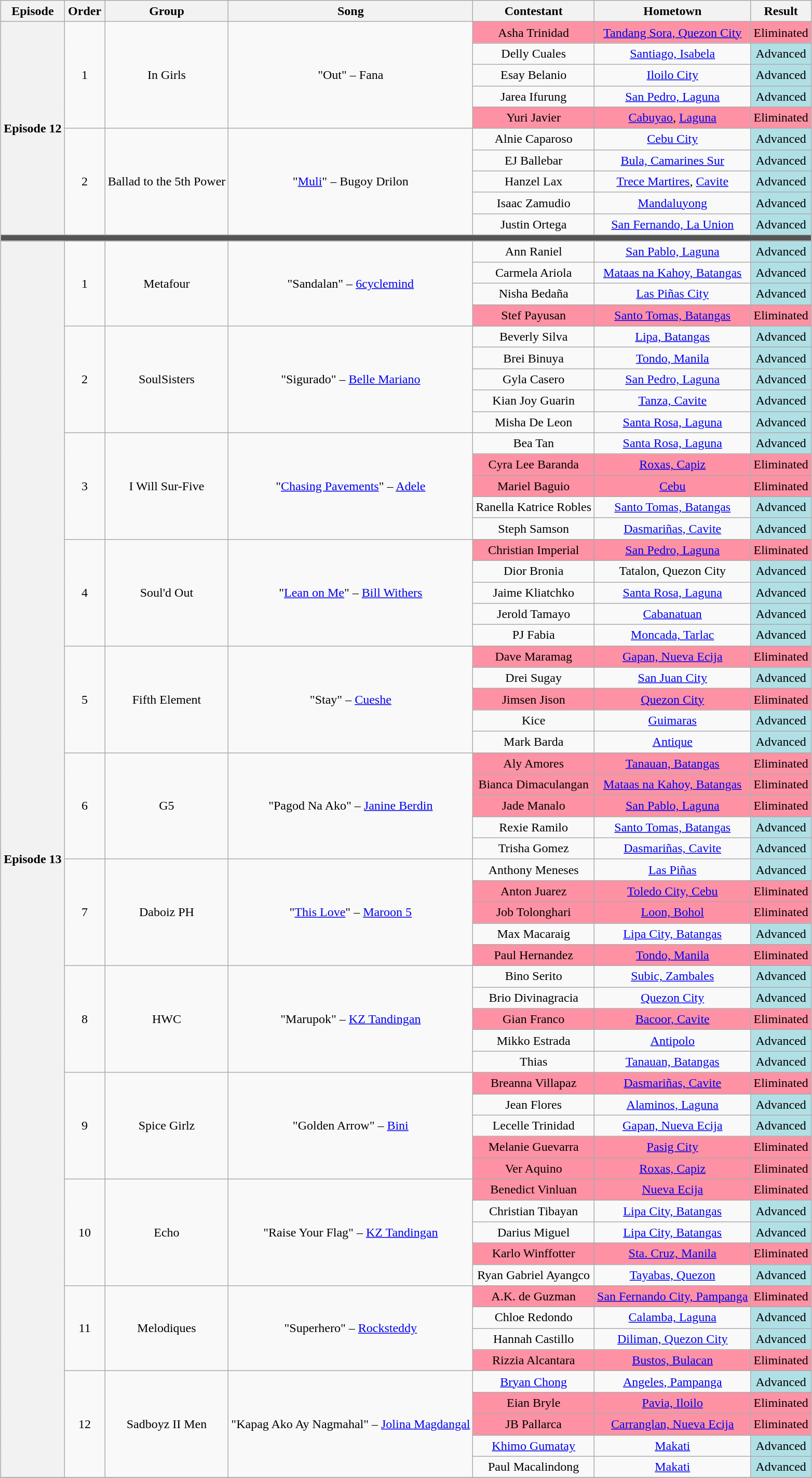<table class="wikitable sortable" style="margin: 1em auto; font-size:100%; line-height:20px; text-align:center">
<tr>
<th>Episode</th>
<th style="width:5%;">Order</th>
<th>Group</th>
<th>Song</th>
<th>Contestant</th>
<th>Hometown</th>
<th>Result</th>
</tr>
<tr>
<th rowspan="10"><strong>Episode 12</strong><br><small><em></em></small></th>
<td rowspan="5">1</td>
<td rowspan="5">In Girls</td>
<td rowspan="5">"Out" – Fana</td>
<td bgcolor=#FF91A4>Asha Trinidad</td>
<td bgcolor=#FF91A4><a href='#'>Tandang Sora, Quezon City</a></td>
<td bgcolor=#FF91A4>Eliminated</td>
</tr>
<tr>
<td>Delly Cuales</td>
<td><a href='#'>Santiago, Isabela</a></td>
<td bgcolor=#B0E0E6>Advanced</td>
</tr>
<tr>
<td>Esay Belanio</td>
<td><a href='#'>Iloilo City</a></td>
<td bgcolor=#B0E0E6>Advanced</td>
</tr>
<tr>
<td>Jarea Ifurung</td>
<td><a href='#'>San Pedro, Laguna</a></td>
<td bgcolor=#B0E0E6>Advanced</td>
</tr>
<tr>
<td bgcolor=#FF91A4>Yuri Javier</td>
<td bgcolor=#FF91A4><a href='#'>Cabuyao</a>, <a href='#'>Laguna</a></td>
<td bgcolor=#FF91A4>Eliminated</td>
</tr>
<tr>
<td rowspan="5">2</td>
<td rowspan="5">Ballad to the 5th Power</td>
<td rowspan="5">"<a href='#'>Muli</a>" – Bugoy Drilon</td>
<td>Alnie Caparoso</td>
<td><a href='#'>Cebu City</a></td>
<td bgcolor=#B0E0E6>Advanced</td>
</tr>
<tr>
<td>EJ Ballebar</td>
<td><a href='#'>Bula, Camarines Sur</a></td>
<td bgcolor=#B0E0E6>Advanced</td>
</tr>
<tr>
<td>Hanzel Lax</td>
<td><a href='#'>Trece Martires</a>, <a href='#'>Cavite</a></td>
<td bgcolor=#B0E0E6>Advanced</td>
</tr>
<tr>
<td>Isaac Zamudio</td>
<td><a href='#'>Mandaluyong</a></td>
<td bgcolor=#B0E0E6>Advanced</td>
</tr>
<tr>
<td>Justin Ortega</td>
<td><a href='#'>San Fernando, La Union</a></td>
<td bgcolor=#B0E0E6>Advanced</td>
</tr>
<tr>
<td colspan="7" style="background:#555;"></td>
</tr>
<tr>
<th rowspan="58"><strong>Episode 13</strong><br><small><em></em></small></th>
<td rowspan="4">1</td>
<td rowspan="4">Metafour</td>
<td rowspan="4">"Sandalan" – <a href='#'>6cyclemind</a></td>
<td>Ann Raniel</td>
<td><a href='#'>San Pablo, Laguna</a></td>
<td bgcolor=#B0E0E6>Advanced</td>
</tr>
<tr>
<td>Carmela Ariola</td>
<td><a href='#'>Mataas na Kahoy, Batangas</a></td>
<td bgcolor=#B0E0E6>Advanced</td>
</tr>
<tr>
<td>Nisha Bedaña</td>
<td><a href='#'>Las Piñas City</a></td>
<td bgcolor=#B0E0E6>Advanced</td>
</tr>
<tr>
<td bgcolor=#FF91A4>Stef Payusan</td>
<td bgcolor=#FF91A4><a href='#'>Santo Tomas, Batangas</a></td>
<td bgcolor=#FF91A4>Eliminated</td>
</tr>
<tr>
<td rowspan="5">2</td>
<td rowspan="5">SoulSisters</td>
<td rowspan="5">"Sigurado" – <a href='#'>Belle Mariano</a></td>
<td>Beverly Silva</td>
<td><a href='#'>Lipa, Batangas</a></td>
<td bgcolor=#B0E0E6>Advanced</td>
</tr>
<tr>
<td>Brei Binuya</td>
<td><a href='#'>Tondo, Manila</a></td>
<td bgcolor=#B0E0E6>Advanced</td>
</tr>
<tr>
<td>Gyla Casero</td>
<td><a href='#'>San Pedro, Laguna</a></td>
<td bgcolor=#B0E0E6>Advanced</td>
</tr>
<tr>
<td>Kian Joy Guarin</td>
<td><a href='#'>Tanza, Cavite</a></td>
<td bgcolor=#B0E0E6>Advanced</td>
</tr>
<tr>
<td>Misha De Leon</td>
<td><a href='#'>Santa Rosa, Laguna</a></td>
<td bgcolor=#B0E0E6>Advanced</td>
</tr>
<tr>
<td rowspan="5">3</td>
<td rowspan="5">I Will Sur-Five</td>
<td rowspan="5">"<a href='#'>Chasing Pavements</a>" – <a href='#'>Adele</a></td>
<td>Bea Tan</td>
<td><a href='#'>Santa Rosa, Laguna</a></td>
<td bgcolor=#B0E0E6>Advanced</td>
</tr>
<tr>
<td bgcolor=#FF91A4>Cyra Lee Baranda</td>
<td bgcolor=#FF91A4><a href='#'>Roxas, Capiz</a></td>
<td bgcolor=#FF91A4>Eliminated</td>
</tr>
<tr>
<td bgcolor=#FF91A4>Mariel Baguio</td>
<td bgcolor=#FF91A4><a href='#'>Cebu</a></td>
<td bgcolor=#FF91A4>Eliminated</td>
</tr>
<tr>
<td>Ranella Katrice Robles</td>
<td><a href='#'>Santo Tomas, Batangas</a></td>
<td bgcolor=#B0E0E6>Advanced</td>
</tr>
<tr>
<td>Steph Samson</td>
<td><a href='#'>Dasmariñas, Cavite</a></td>
<td bgcolor=#B0E0E6>Advanced</td>
</tr>
<tr>
<td rowspan="5">4</td>
<td rowspan="5">Soul'd Out</td>
<td rowspan="5">"<a href='#'>Lean on Me</a>" – <a href='#'>Bill Withers</a></td>
<td bgcolor=#FF91A4>Christian Imperial</td>
<td bgcolor=#FF91A4><a href='#'>San Pedro, Laguna</a></td>
<td bgcolor=#FF91A4>Eliminated</td>
</tr>
<tr>
<td>Dior Bronia</td>
<td>Tatalon, Quezon City</td>
<td bgcolor=#B0E0E6>Advanced</td>
</tr>
<tr>
<td>Jaime Kliatchko</td>
<td><a href='#'>Santa Rosa, Laguna</a></td>
<td bgcolor=#B0E0E6>Advanced</td>
</tr>
<tr>
<td>Jerold Tamayo</td>
<td><a href='#'>Cabanatuan</a></td>
<td bgcolor=#B0E0E6>Advanced</td>
</tr>
<tr>
<td>PJ Fabia</td>
<td><a href='#'>Moncada, Tarlac</a></td>
<td bgcolor=#B0E0E6>Advanced</td>
</tr>
<tr>
<td rowspan="5">5</td>
<td rowspan="5">Fifth Element</td>
<td rowspan="5">"Stay" – <a href='#'>Cueshe</a></td>
<td bgcolor=#FF91A4>Dave Maramag</td>
<td bgcolor=#FF91A4><a href='#'>Gapan, Nueva Ecija</a></td>
<td bgcolor=#FF91A4>Eliminated</td>
</tr>
<tr>
<td>Drei Sugay</td>
<td><a href='#'>San Juan City</a></td>
<td bgcolor=#B0E0E6>Advanced</td>
</tr>
<tr>
<td bgcolor=#FF91A4>Jimsen Jison</td>
<td bgcolor=#FF91A4><a href='#'>Quezon City</a></td>
<td bgcolor=#FF91A4>Eliminated</td>
</tr>
<tr>
<td>Kice</td>
<td><a href='#'>Guimaras</a></td>
<td bgcolor=#B0E0E6>Advanced</td>
</tr>
<tr>
<td>Mark Barda</td>
<td><a href='#'>Antique</a></td>
<td bgcolor=#B0E0E6>Advanced</td>
</tr>
<tr>
<td rowspan="5">6</td>
<td rowspan="5">G5</td>
<td rowspan="5">"Pagod Na Ako" – <a href='#'>Janine Berdin</a></td>
<td bgcolor=#FF91A4>Aly Amores</td>
<td bgcolor=#FF91A4><a href='#'>Tanauan, Batangas</a></td>
<td bgcolor=#FF91A4>Eliminated</td>
</tr>
<tr>
<td bgcolor=#FF91A4>Bianca Dimaculangan</td>
<td bgcolor=#FF91A4><a href='#'>Mataas na Kahoy, Batangas</a></td>
<td bgcolor=#FF91A4>Eliminated</td>
</tr>
<tr>
<td bgcolor=#FF91A4>Jade Manalo</td>
<td bgcolor=#FF91A4><a href='#'>San Pablo, Laguna</a></td>
<td bgcolor=#FF91A4>Eliminated</td>
</tr>
<tr>
<td>Rexie Ramilo</td>
<td><a href='#'>Santo Tomas, Batangas</a></td>
<td bgcolor=#B0E0E6>Advanced</td>
</tr>
<tr>
<td>Trisha Gomez</td>
<td><a href='#'>Dasmariñas, Cavite</a></td>
<td bgcolor=#B0E0E6>Advanced</td>
</tr>
<tr>
<td rowspan="5">7</td>
<td rowspan="5">Daboiz PH</td>
<td rowspan="5">"<a href='#'>This Love</a>" – <a href='#'>Maroon 5</a></td>
<td>Anthony Meneses</td>
<td><a href='#'>Las Piñas</a></td>
<td bgcolor=#B0E0E6>Advanced</td>
</tr>
<tr>
<td bgcolor=#FF91A4>Anton Juarez</td>
<td bgcolor=#FF91A4><a href='#'>Toledo City, Cebu</a></td>
<td bgcolor=#FF91A4>Eliminated</td>
</tr>
<tr>
<td bgcolor=#FF91A4>Job Tolonghari</td>
<td bgcolor=#FF91A4><a href='#'>Loon, Bohol</a></td>
<td bgcolor=#FF91A4>Eliminated</td>
</tr>
<tr>
<td>Max Macaraig</td>
<td><a href='#'>Lipa City, Batangas</a></td>
<td bgcolor=#B0E0E6>Advanced</td>
</tr>
<tr>
<td bgcolor=#FF91A4>Paul Hernandez</td>
<td bgcolor=#FF91A4><a href='#'>Tondo, Manila</a></td>
<td bgcolor=#FF91A4>Eliminated</td>
</tr>
<tr>
<td rowspan="5">8</td>
<td rowspan="5">HWC</td>
<td rowspan="5">"Marupok" – <a href='#'>KZ Tandingan</a></td>
<td>Bino Serito</td>
<td><a href='#'>Subic, Zambales</a></td>
<td bgcolor=#B0E0E6>Advanced</td>
</tr>
<tr>
<td>Brio Divinagracia</td>
<td><a href='#'>Quezon City</a></td>
<td bgcolor=#B0E0E6>Advanced</td>
</tr>
<tr>
<td bgcolor=#FF91A4>Gian Franco</td>
<td bgcolor=#FF91A4><a href='#'>Bacoor, Cavite</a></td>
<td bgcolor=#FF91A4>Eliminated</td>
</tr>
<tr>
<td>Mikko Estrada</td>
<td><a href='#'>Antipolo</a></td>
<td bgcolor=#B0E0E6>Advanced</td>
</tr>
<tr>
<td>Thias</td>
<td><a href='#'>Tanauan, Batangas</a></td>
<td bgcolor=#B0E0E6>Advanced</td>
</tr>
<tr>
<td rowspan="5">9</td>
<td rowspan="5">Spice Girlz</td>
<td rowspan="5">"Golden Arrow" – <a href='#'>Bini</a></td>
<td bgcolor=#FF91A4>Breanna Villapaz</td>
<td bgcolor=#FF91A4><a href='#'>Dasmariñas, Cavite</a></td>
<td bgcolor=#FF91A4>Eliminated</td>
</tr>
<tr>
<td>Jean Flores</td>
<td><a href='#'>Alaminos, Laguna</a></td>
<td bgcolor=#B0E0E6>Advanced</td>
</tr>
<tr>
<td>Lecelle Trinidad</td>
<td><a href='#'>Gapan, Nueva Ecija</a></td>
<td bgcolor=#B0E0E6>Advanced</td>
</tr>
<tr>
<td bgcolor=#FF91A4>Melanie Guevarra</td>
<td bgcolor=#FF91A4><a href='#'>Pasig City</a></td>
<td bgcolor=#FF91A4>Eliminated</td>
</tr>
<tr>
<td bgcolor=#FF91A4>Ver Aquino</td>
<td bgcolor=#FF91A4><a href='#'>Roxas, Capiz</a></td>
<td bgcolor=#FF91A4>Eliminated</td>
</tr>
<tr>
<td rowspan="5">10</td>
<td rowspan="5">Echo</td>
<td rowspan="5">"Raise Your Flag" – <a href='#'>KZ Tandingan</a></td>
<td bgcolor=#FF91A4>Benedict Vinluan</td>
<td bgcolor=#FF91A4><a href='#'>Nueva Ecija</a></td>
<td bgcolor=#FF91A4>Eliminated</td>
</tr>
<tr>
<td>Christian Tibayan</td>
<td><a href='#'>Lipa City, Batangas</a></td>
<td bgcolor=#B0E0E6>Advanced</td>
</tr>
<tr>
<td>Darius Miguel</td>
<td><a href='#'>Lipa City, Batangas</a></td>
<td bgcolor=#B0E0E6>Advanced</td>
</tr>
<tr>
<td bgcolor=#FF91A4>Karlo Winffotter</td>
<td bgcolor=#FF91A4><a href='#'>Sta. Cruz, Manila</a></td>
<td bgcolor=#FF91A4>Eliminated</td>
</tr>
<tr>
<td>Ryan Gabriel Ayangco</td>
<td><a href='#'>Tayabas, Quezon</a></td>
<td bgcolor=#B0E0E6>Advanced</td>
</tr>
<tr>
<td rowspan="4">11</td>
<td rowspan="4">Melodiques</td>
<td rowspan="4">"Superhero" – <a href='#'>Rocksteddy</a></td>
<td bgcolor=#FF91A4>A.K. de Guzman</td>
<td bgcolor=#FF91A4><a href='#'>San Fernando City, Pampanga</a></td>
<td bgcolor=#FF91A4>Eliminated</td>
</tr>
<tr>
<td>Chloe Redondo</td>
<td><a href='#'>Calamba, Laguna</a></td>
<td bgcolor=#B0E0E6>Advanced</td>
</tr>
<tr>
<td>Hannah Castillo</td>
<td><a href='#'>Diliman, Quezon City</a></td>
<td bgcolor=#B0E0E6>Advanced</td>
</tr>
<tr>
<td bgcolor=#FF91A4>Rizzia Alcantara</td>
<td bgcolor=#FF91A4><a href='#'>Bustos, Bulacan</a></td>
<td bgcolor=#FF91A4>Eliminated</td>
</tr>
<tr>
<td rowspan="5">12</td>
<td rowspan="5">Sadboyz II Men</td>
<td rowspan="5">"Kapag Ako Ay Nagmahal" – <a href='#'>Jolina Magdangal</a></td>
<td><a href='#'>Bryan Chong</a></td>
<td><a href='#'>Angeles, Pampanga</a></td>
<td bgcolor=#B0E0E6>Advanced</td>
</tr>
<tr>
<td bgcolor=#FF91A4>Eian Bryle</td>
<td bgcolor=#FF91A4><a href='#'>Pavia, Iloilo</a></td>
<td bgcolor=#FF91A4>Eliminated</td>
</tr>
<tr>
<td bgcolor=#FF91A4>JB Pallarca</td>
<td bgcolor=#FF91A4><a href='#'>Carranglan, Nueva Ecija</a></td>
<td bgcolor=#FF91A4>Eliminated</td>
</tr>
<tr>
<td><a href='#'>Khimo Gumatay</a></td>
<td><a href='#'>Makati</a></td>
<td bgcolor=#B0E0E6>Advanced</td>
</tr>
<tr>
<td>Paul Macalindong</td>
<td><a href='#'>Makati</a></td>
<td bgcolor=#B0E0E6>Advanced</td>
</tr>
<tr>
</tr>
</table>
